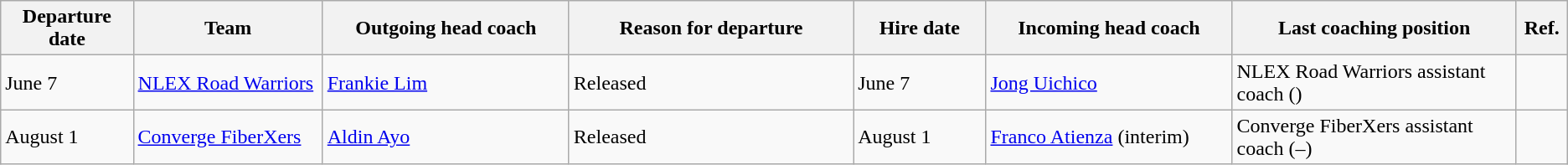<table class="wikitable sortable">
<tr>
<th style="width:7%;">Departure date</th>
<th style="width:10%;">Team</th>
<th style="width:13%;">Outgoing head coach</th>
<th style="width:15%;">Reason for departure</th>
<th style="width:7%;">Hire date</th>
<th style="width:13%;">Incoming head coach</th>
<th class="unsortable" style="width:15%;">Last coaching position</th>
<th class="unsortable" style="width:2%;">Ref.</th>
</tr>
<tr>
<td>June 7</td>
<td><a href='#'>NLEX Road Warriors</a></td>
<td><a href='#'>Frankie Lim</a></td>
<td>Released</td>
<td>June 7</td>
<td><a href='#'>Jong Uichico</a></td>
<td>NLEX Road Warriors assistant coach ()</td>
<td></td>
</tr>
<tr>
<td>August 1</td>
<td><a href='#'>Converge FiberXers</a></td>
<td><a href='#'>Aldin Ayo</a></td>
<td>Released</td>
<td>August 1</td>
<td><a href='#'>Franco Atienza</a> (interim)</td>
<td>Converge FiberXers assistant coach (–)</td>
<td></td>
</tr>
</table>
